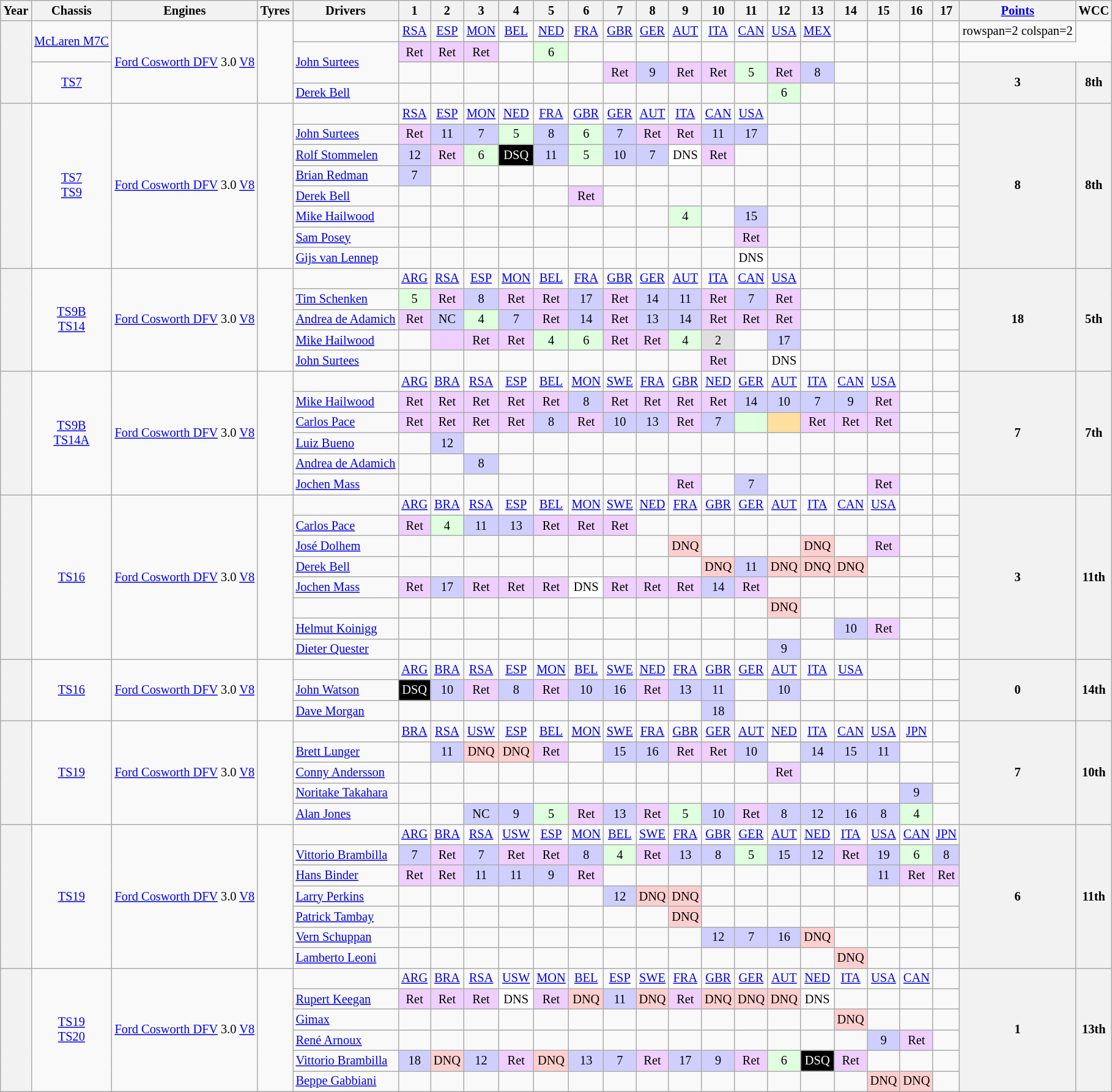<table class="wikitable" style="text-align:center; font-size:85%">
<tr>
<th>Year</th>
<th>Chassis</th>
<th>Engines</th>
<th>Tyres</th>
<th>Drivers</th>
<th>1</th>
<th>2</th>
<th>3</th>
<th>4</th>
<th>5</th>
<th>6</th>
<th>7</th>
<th>8</th>
<th>9</th>
<th>10</th>
<th>11</th>
<th>12</th>
<th>13</th>
<th>14</th>
<th>15</th>
<th>16</th>
<th>17</th>
<th><a href='#'>Points</a></th>
<th>WCC</th>
</tr>
<tr>
<th rowspan=4></th>
<td rowspan=2><a href='#'>McLaren M7C</a></td>
<td rowspan=4><a href='#'>Ford Cosworth DFV</a> 3.0 <a href='#'>V8</a></td>
<td rowspan=4></td>
<td></td>
<td><a href='#'>RSA</a></td>
<td><a href='#'>ESP</a></td>
<td><a href='#'>MON</a></td>
<td><a href='#'>BEL</a></td>
<td><a href='#'>NED</a></td>
<td><a href='#'>FRA</a></td>
<td><a href='#'>GBR</a></td>
<td><a href='#'>GER</a></td>
<td><a href='#'>AUT</a></td>
<td><a href='#'>ITA</a></td>
<td><a href='#'>CAN</a></td>
<td><a href='#'>USA</a></td>
<td><a href='#'>MEX</a></td>
<td></td>
<td></td>
<td></td>
<td></td>
<td>rowspan=2 colspan=2 </td>
</tr>
<tr>
<td rowspan=2 align="left"> <a href='#'>John Surtees</a></td>
<td style="background:#EFCFFF;">Ret</td>
<td style="background:#EFCFFF;">Ret</td>
<td style="background:#EFCFFF;">Ret</td>
<td></td>
<td style="background:#DFFFDF;">6</td>
<td></td>
<td></td>
<td></td>
<td></td>
<td></td>
<td></td>
<td></td>
<td></td>
<td></td>
<td></td>
<td></td>
<td></td>
</tr>
<tr>
<td rowspan=2><a href='#'>TS7</a></td>
<td></td>
<td></td>
<td></td>
<td></td>
<td></td>
<td></td>
<td style="background:#EFCFFF;">Ret</td>
<td style="background:#CFCFFF;">9</td>
<td style="background:#EFCFFF;">Ret</td>
<td style="background:#EFCFFF;">Ret</td>
<td style="background:#DFFFDF;">5</td>
<td style="background:#EFCFFF;">Ret</td>
<td style="background:#CFCFFF;">8</td>
<td></td>
<td></td>
<td></td>
<td></td>
<th rowspan=2>3</th>
<th rowspan=2>8th</th>
</tr>
<tr>
<td align="left"> <a href='#'>Derek Bell</a></td>
<td></td>
<td></td>
<td></td>
<td></td>
<td></td>
<td></td>
<td></td>
<td></td>
<td></td>
<td></td>
<td></td>
<td style="background:#DFFFDF;">6</td>
<td></td>
<td></td>
<td></td>
<td></td>
<td></td>
</tr>
<tr>
<th rowspan=8></th>
<td rowspan=8><a href='#'>TS7</a><br><a href='#'>TS9</a></td>
<td rowspan=8><a href='#'>Ford Cosworth DFV</a> 3.0 <a href='#'>V8</a></td>
<td rowspan=8></td>
<td></td>
<td><a href='#'>RSA</a></td>
<td><a href='#'>ESP</a></td>
<td><a href='#'>MON</a></td>
<td><a href='#'>NED</a></td>
<td><a href='#'>FRA</a></td>
<td><a href='#'>GBR</a></td>
<td><a href='#'>GER</a></td>
<td><a href='#'>AUT</a></td>
<td><a href='#'>ITA</a></td>
<td><a href='#'>CAN</a></td>
<td><a href='#'>USA</a></td>
<td></td>
<td></td>
<td></td>
<td></td>
<td></td>
<td></td>
<th rowspan=8>8</th>
<th rowspan=8>8th</th>
</tr>
<tr>
<td align="left"> <a href='#'>John Surtees</a></td>
<td style="background:#EFCFFF;">Ret</td>
<td style="background:#CFCFFF;">11</td>
<td style="background:#CFCFFF;">7</td>
<td style="background:#DFFFDF;">5</td>
<td style="background:#CFCFFF;">8</td>
<td style="background:#DFFFDF;">6</td>
<td style="background:#CFCFFF;">7</td>
<td style="background:#EFCFFF;">Ret</td>
<td style="background:#EFCFFF;">Ret</td>
<td style="background:#CFCFFF;">11</td>
<td style="background:#CFCFFF;">17</td>
<td></td>
<td></td>
<td></td>
<td></td>
<td></td>
<td></td>
</tr>
<tr>
<td align="left"> <a href='#'>Rolf Stommelen</a></td>
<td style="background:#CFCFFF;">12</td>
<td style="background:#EFCFFF;">Ret</td>
<td style="background:#DFFFDF;">6</td>
<td style="background:#000000; color:#ffffff">DSQ</td>
<td style="background:#CFCFFF;">11</td>
<td style="background:#DFFFDF;">5</td>
<td style="background:#CFCFFF;">10</td>
<td style="background:#CFCFFF;">7</td>
<td style="background:#ffffff;">DNS</td>
<td style="background:#EFCFFF;">Ret</td>
<td></td>
<td></td>
<td></td>
<td></td>
<td></td>
<td></td>
<td></td>
</tr>
<tr>
<td align="left"> <a href='#'>Brian Redman</a></td>
<td style="background:#CFCFFF;">7</td>
<td></td>
<td></td>
<td></td>
<td></td>
<td></td>
<td></td>
<td></td>
<td></td>
<td></td>
<td></td>
<td></td>
<td></td>
<td></td>
<td></td>
<td></td>
<td></td>
</tr>
<tr>
<td align="left"> <a href='#'>Derek Bell</a></td>
<td></td>
<td></td>
<td></td>
<td></td>
<td></td>
<td style="background:#EFCFFF;">Ret</td>
<td></td>
<td></td>
<td></td>
<td></td>
<td></td>
<td></td>
<td></td>
<td></td>
<td></td>
<td></td>
<td></td>
</tr>
<tr>
<td align="left"> <a href='#'>Mike Hailwood</a></td>
<td></td>
<td></td>
<td></td>
<td></td>
<td></td>
<td></td>
<td></td>
<td></td>
<td style="background:#DFFFDF;">4</td>
<td></td>
<td style="background:#CFCFFF;">15</td>
<td></td>
<td></td>
<td></td>
<td></td>
<td></td>
<td></td>
</tr>
<tr>
<td align="left"> <a href='#'>Sam Posey</a></td>
<td></td>
<td></td>
<td></td>
<td></td>
<td></td>
<td></td>
<td></td>
<td></td>
<td></td>
<td></td>
<td style="background:#EFCFFF;">Ret</td>
<td></td>
<td></td>
<td></td>
<td></td>
<td></td>
<td></td>
</tr>
<tr>
<td align="left"> <a href='#'>Gijs van Lennep</a></td>
<td></td>
<td></td>
<td></td>
<td></td>
<td></td>
<td></td>
<td></td>
<td></td>
<td></td>
<td></td>
<td style="background:#ffffff;">DNS</td>
<td></td>
<td></td>
<td></td>
<td></td>
<td></td>
<td></td>
</tr>
<tr>
<th rowspan=5></th>
<td rowspan=5><a href='#'>TS9B</a><br><a href='#'>TS14</a></td>
<td rowspan=5><a href='#'>Ford Cosworth DFV</a> 3.0 <a href='#'>V8</a></td>
<td rowspan=5></td>
<td></td>
<td><a href='#'>ARG</a></td>
<td><a href='#'>RSA</a></td>
<td><a href='#'>ESP</a></td>
<td><a href='#'>MON</a></td>
<td><a href='#'>BEL</a></td>
<td><a href='#'>FRA</a></td>
<td><a href='#'>GBR</a></td>
<td><a href='#'>GER</a></td>
<td><a href='#'>AUT</a></td>
<td><a href='#'>ITA</a></td>
<td><a href='#'>CAN</a></td>
<td><a href='#'>USA</a></td>
<td></td>
<td></td>
<td></td>
<td></td>
<td></td>
<th rowspan=5>18</th>
<th rowspan=5>5th</th>
</tr>
<tr>
<td align="left"> <a href='#'>Tim Schenken</a></td>
<td style="background:#DFFFDF;">5</td>
<td style="background:#EFCFFF;">Ret</td>
<td style="background:#CFCFFF;">8</td>
<td style="background:#EFCFFF;">Ret</td>
<td style="background:#EFCFFF;">Ret</td>
<td style="background:#CFCFFF;">17</td>
<td style="background:#EFCFFF;">Ret</td>
<td style="background:#CFCFFF;">14</td>
<td style="background:#CFCFFF;">11</td>
<td style="background:#EFCFFF;">Ret</td>
<td style="background:#CFCFFF;">7</td>
<td style="background:#EFCFFF;">Ret</td>
<td></td>
<td></td>
<td></td>
<td></td>
<td></td>
</tr>
<tr>
<td align="left"> <a href='#'>Andrea de Adamich</a></td>
<td style="background:#EFCFFF;">Ret</td>
<td style="background:#CFCFFF;">NC</td>
<td style="background:#DFFFDF;">4</td>
<td style="background:#CFCFFF;">7</td>
<td style="background:#EFCFFF;">Ret</td>
<td style="background:#CFCFFF;">14</td>
<td style="background:#EFCFFF;">Ret</td>
<td style="background:#CFCFFF;">13</td>
<td style="background:#CFCFFF;">14</td>
<td style="background:#EFCFFF;">Ret</td>
<td style="background:#EFCFFF;">Ret</td>
<td style="background:#EFCFFF;">Ret</td>
<td></td>
<td></td>
<td></td>
<td></td>
<td></td>
</tr>
<tr>
<td align="left"> <a href='#'>Mike Hailwood</a></td>
<td></td>
<td style="background:#EFCFFF;"></td>
<td style="background:#EFCFFF;">Ret</td>
<td style="background:#EFCFFF;">Ret</td>
<td style="background:#DFFFDF;">4</td>
<td style="background:#DFFFDF;">6</td>
<td style="background:#EFCFFF;">Ret</td>
<td style="background:#EFCFFF;">Ret</td>
<td style="background:#DFFFDF;">4</td>
<td style="background:#DFDFDF;">2</td>
<td></td>
<td style="background:#CFCFFF;">17</td>
<td></td>
<td></td>
<td></td>
<td></td>
<td></td>
</tr>
<tr>
<td align="left"> <a href='#'>John Surtees</a></td>
<td></td>
<td></td>
<td></td>
<td></td>
<td></td>
<td></td>
<td></td>
<td></td>
<td></td>
<td style="background:#EFCFFF;">Ret</td>
<td></td>
<td style="background:#ffffff;">DNS</td>
<td></td>
<td></td>
<td></td>
<td></td>
<td></td>
</tr>
<tr>
<th rowspan=6></th>
<td rowspan=6><a href='#'>TS9B</a><br><a href='#'>TS14A</a></td>
<td rowspan=6><a href='#'>Ford Cosworth DFV</a> 3.0 <a href='#'>V8</a></td>
<td rowspan=6></td>
<td></td>
<td><a href='#'>ARG</a></td>
<td><a href='#'>BRA</a></td>
<td><a href='#'>RSA</a></td>
<td><a href='#'>ESP</a></td>
<td><a href='#'>BEL</a></td>
<td><a href='#'>MON</a></td>
<td><a href='#'>SWE</a></td>
<td><a href='#'>FRA</a></td>
<td><a href='#'>GBR</a></td>
<td><a href='#'>NED</a></td>
<td><a href='#'>GER</a></td>
<td><a href='#'>AUT</a></td>
<td><a href='#'>ITA</a></td>
<td><a href='#'>CAN</a></td>
<td><a href='#'>USA</a></td>
<td></td>
<td></td>
<th rowspan=6>7</th>
<th rowspan=6>7th</th>
</tr>
<tr>
<td align="left"> <a href='#'>Mike Hailwood</a></td>
<td style="background:#EFCFFF;">Ret</td>
<td style="background:#EFCFFF;">Ret</td>
<td style="background:#EFCFFF;">Ret</td>
<td style="background:#EFCFFF;">Ret</td>
<td style="background:#EFCFFF;">Ret</td>
<td style="background:#CFCFFF;">8</td>
<td style="background:#EFCFFF;">Ret</td>
<td style="background:#EFCFFF;">Ret</td>
<td style="background:#EFCFFF;">Ret</td>
<td style="background:#EFCFFF;">Ret</td>
<td style="background:#CFCFFF;">14</td>
<td style="background:#CFCFFF;">10</td>
<td style="background:#CFCFFF;">7</td>
<td style="background:#CFCFFF;">9</td>
<td style="background:#EFCFFF;">Ret</td>
<td></td>
<td></td>
</tr>
<tr>
<td align="left"> <a href='#'>Carlos Pace</a></td>
<td style="background:#EFCFFF;">Ret</td>
<td style="background:#EFCFFF;">Ret</td>
<td style="background:#EFCFFF;">Ret</td>
<td style="background:#EFCFFF;">Ret</td>
<td style="background:#CFCFFF;">8</td>
<td style="background:#EFCFFF;">Ret</td>
<td style="background:#CFCFFF;">10</td>
<td style="background:#CFCFFF;">13</td>
<td style="background:#EFCFFF;">Ret</td>
<td style="background:#CFCFFF;">7</td>
<td style="background:#DFFFDF;"></td>
<td style="background:#FFDF9F;"></td>
<td style="background:#EFCFFF;">Ret</td>
<td style="background:#EFCFFF;">Ret</td>
<td style="background:#EFCFFF;">Ret</td>
<td></td>
<td></td>
</tr>
<tr>
<td align="left"> <a href='#'>Luiz Bueno</a></td>
<td></td>
<td style="background:#CFCFFF;">12</td>
<td></td>
<td></td>
<td></td>
<td></td>
<td></td>
<td></td>
<td></td>
<td></td>
<td></td>
<td></td>
<td></td>
<td></td>
<td></td>
<td></td>
<td></td>
</tr>
<tr>
<td align="left"> <a href='#'>Andrea de Adamich</a></td>
<td></td>
<td></td>
<td style="background:#CFCFFF;">8</td>
<td></td>
<td></td>
<td></td>
<td></td>
<td></td>
<td></td>
<td></td>
<td></td>
<td></td>
<td></td>
<td></td>
<td></td>
<td></td>
<td></td>
</tr>
<tr>
<td align="left"> <a href='#'>Jochen Mass</a></td>
<td></td>
<td></td>
<td></td>
<td></td>
<td></td>
<td></td>
<td></td>
<td></td>
<td style="background:#EFCFFF;">Ret</td>
<td></td>
<td style="background:#CFCFFF;">7</td>
<td></td>
<td></td>
<td></td>
<td style="background:#EFCFFF;">Ret</td>
<td></td>
<td></td>
</tr>
<tr>
<th rowspan=8></th>
<td rowspan=8><a href='#'>TS16</a></td>
<td rowspan=8><a href='#'>Ford Cosworth DFV</a> 3.0 <a href='#'>V8</a></td>
<td rowspan=8></td>
<td></td>
<td><a href='#'>ARG</a></td>
<td><a href='#'>BRA</a></td>
<td><a href='#'>RSA</a></td>
<td><a href='#'>ESP</a></td>
<td><a href='#'>BEL</a></td>
<td><a href='#'>MON</a></td>
<td><a href='#'>SWE</a></td>
<td><a href='#'>NED</a></td>
<td><a href='#'>FRA</a></td>
<td><a href='#'>GBR</a></td>
<td><a href='#'>GER</a></td>
<td><a href='#'>AUT</a></td>
<td><a href='#'>ITA</a></td>
<td><a href='#'>CAN</a></td>
<td><a href='#'>USA</a></td>
<td></td>
<td></td>
<th rowspan=8>3</th>
<th rowspan=8>11th</th>
</tr>
<tr>
<td align="left"> <a href='#'>Carlos Pace</a></td>
<td style="background:#EFCFFF;">Ret</td>
<td style="background:#DFFFDF;">4</td>
<td style="background:#CFCFFF;">11</td>
<td style="background:#CFCFFF;">13</td>
<td style="background:#EFCFFF;">Ret</td>
<td style="background:#EFCFFF;">Ret</td>
<td style="background:#EFCFFF;">Ret</td>
<td></td>
<td></td>
<td></td>
<td></td>
<td></td>
<td></td>
<td></td>
<td></td>
<td></td>
<td></td>
</tr>
<tr>
<td align="left"> <a href='#'>José Dolhem</a></td>
<td></td>
<td></td>
<td></td>
<td></td>
<td></td>
<td></td>
<td></td>
<td></td>
<td style="background:#FFCFCF;">DNQ</td>
<td></td>
<td></td>
<td></td>
<td style="background:#FFCFCF;">DNQ</td>
<td></td>
<td style="background:#EFCFFF;">Ret</td>
<td></td>
<td></td>
</tr>
<tr>
<td align="left"> <a href='#'>Derek Bell</a></td>
<td></td>
<td></td>
<td></td>
<td></td>
<td></td>
<td></td>
<td></td>
<td></td>
<td></td>
<td style="background:#FFCFCF;">DNQ</td>
<td style="background:#CFCFFF;">11</td>
<td style="background:#FFCFCF;">DNQ</td>
<td style="background:#FFCFCF;">DNQ</td>
<td style="background:#FFCFCF;">DNQ</td>
<td></td>
<td></td>
<td></td>
</tr>
<tr>
<td align="left"> <a href='#'>Jochen Mass</a></td>
<td style="background:#EFCFFF;">Ret</td>
<td style="background:#CFCFFF;">17</td>
<td style="background:#EFCFFF;">Ret</td>
<td style="background:#EFCFFF;">Ret</td>
<td style="background:#EFCFFF;">Ret</td>
<td style="background:#ffffff;">DNS</td>
<td style="background:#EFCFFF;">Ret</td>
<td style="background:#EFCFFF;">Ret</td>
<td style="background:#EFCFFF;">Ret</td>
<td style="background:#CFCFFF;">14</td>
<td style="background:#EFCFFF;">Ret</td>
<td></td>
<td></td>
<td></td>
<td></td>
<td></td>
<td></td>
</tr>
<tr>
<td align="left"></td>
<td></td>
<td></td>
<td></td>
<td></td>
<td></td>
<td></td>
<td></td>
<td></td>
<td></td>
<td></td>
<td></td>
<td style="background:#FFCFCF;">DNQ</td>
<td></td>
<td></td>
<td></td>
<td></td>
<td></td>
</tr>
<tr>
<td align="left"> <a href='#'>Helmut Koinigg</a></td>
<td></td>
<td></td>
<td></td>
<td></td>
<td></td>
<td></td>
<td></td>
<td></td>
<td></td>
<td></td>
<td></td>
<td></td>
<td></td>
<td style="background:#CFCFFF;">10</td>
<td style="background:#EFCFFF;">Ret</td>
<td></td>
<td></td>
</tr>
<tr>
<td align="left"> <a href='#'>Dieter Quester</a></td>
<td></td>
<td></td>
<td></td>
<td></td>
<td></td>
<td></td>
<td></td>
<td></td>
<td></td>
<td></td>
<td></td>
<td style="background:#CFCFFF;">9</td>
<td></td>
<td></td>
<td></td>
<td></td>
<td></td>
</tr>
<tr>
<th rowspan=3></th>
<td rowspan=3><a href='#'>TS16</a></td>
<td rowspan=3><a href='#'>Ford Cosworth DFV</a> 3.0 <a href='#'>V8</a></td>
<td rowspan=3></td>
<td></td>
<td><a href='#'>ARG</a></td>
<td><a href='#'>BRA</a></td>
<td><a href='#'>RSA</a></td>
<td><a href='#'>ESP</a></td>
<td><a href='#'>MON</a></td>
<td><a href='#'>BEL</a></td>
<td><a href='#'>SWE</a></td>
<td><a href='#'>NED</a></td>
<td><a href='#'>FRA</a></td>
<td><a href='#'>GBR</a></td>
<td><a href='#'>GER</a></td>
<td><a href='#'>AUT</a></td>
<td><a href='#'>ITA</a></td>
<td><a href='#'>USA</a></td>
<td></td>
<td></td>
<td></td>
<th rowspan=3>0</th>
<th rowspan=3>14th</th>
</tr>
<tr>
<td align="left"> <a href='#'>John Watson</a></td>
<td style="background:#000000; color:white">DSQ</td>
<td style="background:#CFCFFF;">10</td>
<td style="background:#EFCFFF;">Ret</td>
<td style="background:#CFCFFF;">8</td>
<td style="background:#EFCFFF;">Ret</td>
<td style="background:#CFCFFF;">10</td>
<td style="background:#CFCFFF;">16</td>
<td style="background:#EFCFFF;">Ret</td>
<td style="background:#CFCFFF;">13</td>
<td style="background:#CFCFFF;">11</td>
<td></td>
<td style="background:#CFCFFF;">10</td>
<td></td>
<td></td>
<td></td>
<td></td>
<td></td>
</tr>
<tr>
<td align="left"> <a href='#'>Dave Morgan</a></td>
<td></td>
<td></td>
<td></td>
<td></td>
<td></td>
<td></td>
<td></td>
<td></td>
<td></td>
<td style="background:#CFCFFF;">18</td>
<td></td>
<td></td>
<td></td>
<td></td>
<td></td>
<td></td>
<td></td>
</tr>
<tr>
<th rowspan=5></th>
<td rowspan=5><a href='#'>TS19</a></td>
<td rowspan=5><a href='#'>Ford Cosworth DFV</a> 3.0 <a href='#'>V8</a></td>
<td rowspan=5></td>
<td></td>
<td><a href='#'>BRA</a></td>
<td><a href='#'>RSA</a></td>
<td><a href='#'>USW</a></td>
<td><a href='#'>ESP</a></td>
<td><a href='#'>BEL</a></td>
<td><a href='#'>MON</a></td>
<td><a href='#'>SWE</a></td>
<td><a href='#'>FRA</a></td>
<td><a href='#'>GBR</a></td>
<td><a href='#'>GER</a></td>
<td><a href='#'>AUT</a></td>
<td><a href='#'>NED</a></td>
<td><a href='#'>ITA</a></td>
<td><a href='#'>CAN</a></td>
<td><a href='#'>USA</a></td>
<td><a href='#'>JPN</a></td>
<td></td>
<th rowspan=5>7</th>
<th rowspan=5>10th</th>
</tr>
<tr>
<td align="left"> <a href='#'>Brett Lunger</a></td>
<td></td>
<td style="background:#CFCFFF;">11</td>
<td style="background:#FFCFCF;">DNQ</td>
<td style="background:#FFCFCF;">DNQ</td>
<td style="background:#EFCFFF;">Ret</td>
<td></td>
<td style="background:#CFCFFF;">15</td>
<td style="background:#CFCFFF;">16</td>
<td style="background:#EFCFFF;">Ret</td>
<td style="background:#EFCFFF;">Ret</td>
<td style="background:#CFCFFF;">10</td>
<td></td>
<td style="background:#CFCFFF;">14</td>
<td style="background:#CFCFFF;">15</td>
<td style="background:#CFCFFF;">11</td>
<td></td>
<td></td>
</tr>
<tr>
<td align="left"> <a href='#'>Conny Andersson</a></td>
<td></td>
<td></td>
<td></td>
<td></td>
<td></td>
<td></td>
<td></td>
<td></td>
<td></td>
<td></td>
<td></td>
<td style="background:#EFCFFF;">Ret</td>
<td></td>
<td></td>
<td></td>
<td></td>
<td></td>
</tr>
<tr>
<td align="left"> <a href='#'>Noritake Takahara</a></td>
<td></td>
<td></td>
<td></td>
<td></td>
<td></td>
<td></td>
<td></td>
<td></td>
<td></td>
<td></td>
<td></td>
<td></td>
<td></td>
<td></td>
<td></td>
<td style="background:#CFCFFF;">9</td>
<td></td>
</tr>
<tr>
<td align="left"> <a href='#'>Alan Jones</a></td>
<td></td>
<td></td>
<td style="background:#CFCFFF;">NC</td>
<td style="background:#CFCFFF;">9</td>
<td style="background:#DFFFDF;">5</td>
<td style="background:#EFCFFF;">Ret</td>
<td style="background:#CFCFFF;">13</td>
<td style="background:#EFCFFF;">Ret</td>
<td style="background:#DFFFDF;">5</td>
<td style="background:#CFCFFF;">10</td>
<td style="background:#EFCFFF;">Ret</td>
<td style="background:#CFCFFF;">8</td>
<td style="background:#CFCFFF;">12</td>
<td style="background:#CFCFFF;">16</td>
<td style="background:#CFCFFF;">8</td>
<td style="background:#DFFFDF;">4</td>
<td></td>
</tr>
<tr>
<th rowspan=7></th>
<td rowspan=7><a href='#'>TS19</a></td>
<td rowspan=7><a href='#'>Ford Cosworth DFV</a> 3.0 <a href='#'>V8</a></td>
<td rowspan=7></td>
<td></td>
<td><a href='#'>ARG</a></td>
<td><a href='#'>BRA</a></td>
<td><a href='#'>RSA</a></td>
<td><a href='#'>USW</a></td>
<td><a href='#'>ESP</a></td>
<td><a href='#'>MON</a></td>
<td><a href='#'>BEL</a></td>
<td><a href='#'>SWE</a></td>
<td><a href='#'>FRA</a></td>
<td><a href='#'>GBR</a></td>
<td><a href='#'>GER</a></td>
<td><a href='#'>AUT</a></td>
<td><a href='#'>NED</a></td>
<td><a href='#'>ITA</a></td>
<td><a href='#'>USA</a></td>
<td><a href='#'>CAN</a></td>
<td><a href='#'>JPN</a></td>
<th rowspan=7>6</th>
<th rowspan=7>11th</th>
</tr>
<tr>
<td align="left"> <a href='#'>Vittorio Brambilla</a></td>
<td style="background:#CFCFFF;">7</td>
<td style="background:#EFCFFF;">Ret</td>
<td style="background:#CFCFFF;">7</td>
<td style="background:#EFCFFF;">Ret</td>
<td style="background:#EFCFFF;">Ret</td>
<td style="background:#CFCFFF;">8</td>
<td style="background:#DFFFDF;">4</td>
<td style="background:#EFCFFF;">Ret</td>
<td style="background:#CFCFFF;">13</td>
<td style="background:#CFCFFF;">8</td>
<td style="background:#DFFFDF;">5</td>
<td style="background:#CFCFFF;">15</td>
<td style="background:#CFCFFF;">12</td>
<td style="background:#EFCFFF;">Ret</td>
<td style="background:#CFCFFF;">19</td>
<td style="background:#DFFFDF;">6</td>
<td style="background:#CFCFFF;">8</td>
</tr>
<tr>
<td align="left"> <a href='#'>Hans Binder</a></td>
<td style="background:#EFCFFF;">Ret</td>
<td style="background:#EFCFFF;">Ret</td>
<td style="background:#CFCFFF;">11</td>
<td style="background:#CFCFFF;">11</td>
<td style="background:#CFCFFF;">9</td>
<td style="background:#EFCFFF;">Ret</td>
<td></td>
<td></td>
<td></td>
<td></td>
<td></td>
<td></td>
<td></td>
<td></td>
<td style="background:#CFCFFF;">11</td>
<td style="background:#EFCFFF;">Ret</td>
<td style="background:#EFCFFF;">Ret</td>
</tr>
<tr>
<td align="left"> <a href='#'>Larry Perkins</a></td>
<td></td>
<td></td>
<td></td>
<td></td>
<td></td>
<td></td>
<td style="background:#CFCFFF;">12</td>
<td style="background:#FFCFCF;">DNQ</td>
<td style="background:#FFCFCF;">DNQ</td>
<td></td>
<td></td>
<td></td>
<td></td>
<td></td>
<td></td>
<td></td>
<td></td>
</tr>
<tr>
<td align="left"> <a href='#'>Patrick Tambay</a></td>
<td></td>
<td></td>
<td></td>
<td></td>
<td></td>
<td></td>
<td></td>
<td></td>
<td style="background:#FFCFCF;">DNQ</td>
<td></td>
<td></td>
<td></td>
<td></td>
<td></td>
<td></td>
<td></td>
<td></td>
</tr>
<tr>
<td align="left"> <a href='#'>Vern Schuppan</a></td>
<td></td>
<td></td>
<td></td>
<td></td>
<td></td>
<td></td>
<td></td>
<td></td>
<td></td>
<td style="background:#CFCFFF;">12</td>
<td style="background:#CFCFFF;">7</td>
<td style="background:#CFCFFF;">16</td>
<td style="background:#FFCFCF;">DNQ</td>
<td></td>
<td></td>
<td></td>
<td></td>
</tr>
<tr>
<td align="left"> <a href='#'>Lamberto Leoni</a></td>
<td></td>
<td></td>
<td></td>
<td></td>
<td></td>
<td></td>
<td></td>
<td></td>
<td></td>
<td></td>
<td></td>
<td></td>
<td></td>
<td style="background:#FFCFCF;">DNQ</td>
<td></td>
<td></td>
<td></td>
</tr>
<tr>
<th rowspan=6></th>
<td rowspan=6><a href='#'>TS19</a><br><a href='#'>TS20</a></td>
<td rowspan=6><a href='#'>Ford Cosworth DFV</a> 3.0 <a href='#'>V8</a></td>
<td rowspan=6></td>
<td></td>
<td><a href='#'>ARG</a></td>
<td><a href='#'>BRA</a></td>
<td><a href='#'>RSA</a></td>
<td><a href='#'>USW</a></td>
<td><a href='#'>MON</a></td>
<td><a href='#'>BEL</a></td>
<td><a href='#'>ESP</a></td>
<td><a href='#'>SWE</a></td>
<td><a href='#'>FRA</a></td>
<td><a href='#'>GBR</a></td>
<td><a href='#'>GER</a></td>
<td><a href='#'>AUT</a></td>
<td><a href='#'>NED</a></td>
<td><a href='#'>ITA</a></td>
<td><a href='#'>USA</a></td>
<td><a href='#'>CAN</a></td>
<td></td>
<th rowspan=6>1</th>
<th rowspan=6>13th</th>
</tr>
<tr>
<td align="left"> <a href='#'>Rupert Keegan</a></td>
<td style="background:#EFCFFF;">Ret</td>
<td style="background:#EFCFFF;">Ret</td>
<td style="background:#EFCFFF;">Ret</td>
<td style="background:#ffffff;">DNS</td>
<td style="background:#EFCFFF;">Ret</td>
<td style="background:#FFCFCF;">DNQ</td>
<td style="background:#CFCFFF;">11</td>
<td style="background:#FFCFCF;">DNQ</td>
<td style="background:#EFCFFF;">Ret</td>
<td style="background:#FFCFCF;">DNQ</td>
<td style="background:#FFCFCF;">DNQ</td>
<td style="background:#FFCFCF;">DNQ</td>
<td style="background:#ffffff;">DNS</td>
<td></td>
<td></td>
<td></td>
<td></td>
</tr>
<tr>
<td align="left"> <a href='#'>Gimax</a></td>
<td></td>
<td></td>
<td></td>
<td></td>
<td></td>
<td></td>
<td></td>
<td></td>
<td></td>
<td></td>
<td></td>
<td></td>
<td></td>
<td style="background:#FFCFCF;">DNQ</td>
<td></td>
<td></td>
<td></td>
</tr>
<tr>
<td align="left"> <a href='#'>René Arnoux</a></td>
<td></td>
<td></td>
<td></td>
<td></td>
<td></td>
<td></td>
<td></td>
<td></td>
<td></td>
<td></td>
<td></td>
<td></td>
<td></td>
<td></td>
<td style="background:#CFCFFF;">9</td>
<td style="background:#EFCFFF;">Ret</td>
<td></td>
</tr>
<tr>
<td align="left"> <a href='#'>Vittorio Brambilla</a></td>
<td style="background:#CFCFFF;">18</td>
<td style="background:#FFCFCF;">DNQ</td>
<td style="background:#CFCFFF;">12</td>
<td style="background:#EFCFFF;">Ret</td>
<td style="background:#FFCFCF;">DNQ</td>
<td style="background:#CFCFFF;">13</td>
<td style="background:#CFCFFF;">7</td>
<td style="background:#EFCFFF;">Ret</td>
<td style="background:#CFCFFF;">17</td>
<td style="background:#CFCFFF;">9</td>
<td style="background:#EFCFFF;">Ret</td>
<td style="background:#DFFFDF;">6</td>
<td style="background:#000000; color:#ffffff">DSQ</td>
<td style="background:#EFCFFF;">Ret</td>
<td></td>
<td></td>
<td></td>
</tr>
<tr>
<td align="left"> <a href='#'>Beppe Gabbiani</a></td>
<td></td>
<td></td>
<td></td>
<td></td>
<td></td>
<td></td>
<td></td>
<td></td>
<td></td>
<td></td>
<td></td>
<td></td>
<td></td>
<td></td>
<td style="background:#FFCFCF;">DNQ</td>
<td style="background:#FFCFCF;">DNQ</td>
<td></td>
</tr>
</table>
